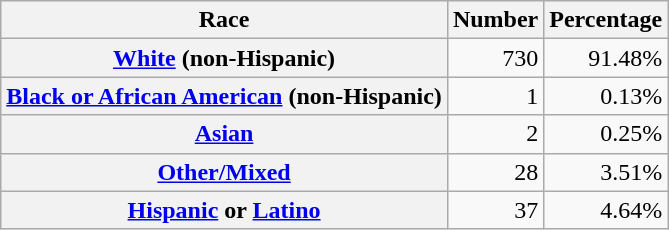<table class="wikitable" style="text-align:right">
<tr>
<th scope="col">Race</th>
<th scope="col">Number</th>
<th scope="col">Percentage</th>
</tr>
<tr>
<th scope="row"><a href='#'>White</a> (non-Hispanic)</th>
<td>730</td>
<td>91.48%</td>
</tr>
<tr>
<th scope="row"><a href='#'>Black or African American</a> (non-Hispanic)</th>
<td>1</td>
<td>0.13%</td>
</tr>
<tr>
<th scope="row"><a href='#'>Asian</a></th>
<td>2</td>
<td>0.25%</td>
</tr>
<tr>
<th scope="row"><a href='#'>Other/Mixed</a></th>
<td>28</td>
<td>3.51%</td>
</tr>
<tr>
<th scope="row"><a href='#'>Hispanic</a> or <a href='#'>Latino</a></th>
<td>37</td>
<td>4.64%</td>
</tr>
</table>
